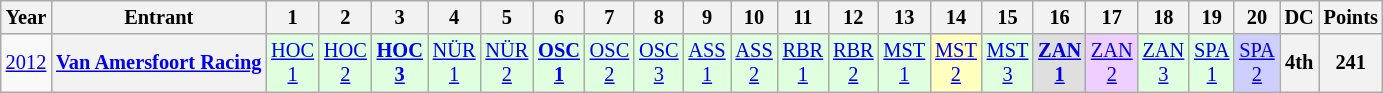<table class="wikitable" style="text-align:center; font-size:85%">
<tr>
<th>Year</th>
<th>Entrant</th>
<th>1</th>
<th>2</th>
<th>3</th>
<th>4</th>
<th>5</th>
<th>6</th>
<th>7</th>
<th>8</th>
<th>9</th>
<th>10</th>
<th>11</th>
<th>12</th>
<th>13</th>
<th>14</th>
<th>15</th>
<th>16</th>
<th>17</th>
<th>18</th>
<th>19</th>
<th>20</th>
<th>DC</th>
<th>Points</th>
</tr>
<tr>
<td><a href='#'>2012</a></td>
<th><a href='#'>Van Amersfoort Racing</a></th>
<td style="background:#dfffdf;"><a href='#'>HOC<br>1</a><br></td>
<td style="background:#dfffdf;"><a href='#'>HOC<br>2</a><br></td>
<td style="background:#dfffdf;"><strong><a href='#'>HOC<br>3</a></strong><br></td>
<td style="background:#dfffdf;"><a href='#'>NÜR<br>1</a><br></td>
<td style="background:#dfffdf;"><a href='#'>NÜR<br>2</a><br></td>
<td style="background:#dfffdf;"><strong><a href='#'>OSC<br>1</a></strong><br></td>
<td style="background:#dfffdf;"><a href='#'>OSC<br>2</a><br></td>
<td style="background:#dfffdf;"><a href='#'>OSC<br>3</a><br></td>
<td style="background:#dfffdf;"><a href='#'>ASS<br>1</a><br></td>
<td style="background:#dfffdf;"><a href='#'>ASS<br>2</a><br></td>
<td style="background:#dfffdf;"><a href='#'>RBR<br>1</a><br></td>
<td style="background:#dfffdf;"><a href='#'>RBR<br>2</a><br></td>
<td style="background:#dfffdf;"><a href='#'>MST<br>1</a><br></td>
<td style="background:#ffffbf;"><a href='#'>MST<br>2</a><br></td>
<td style="background:#dfffdf;"><a href='#'>MST<br>3</a><br></td>
<td style="background:#dfdfdf;"><strong><a href='#'>ZAN<br>1</a></strong><br></td>
<td style="background:#efcfff;"><a href='#'>ZAN<br>2</a><br></td>
<td style="background:#dfffdf;"><a href='#'>ZAN<br>3</a><br></td>
<td style="background:#dfffdf;"><a href='#'>SPA<br>1</a><br></td>
<td style="background:#cfcfff;"><a href='#'>SPA<br>2</a><br></td>
<th>4th</th>
<th>241</th>
</tr>
</table>
